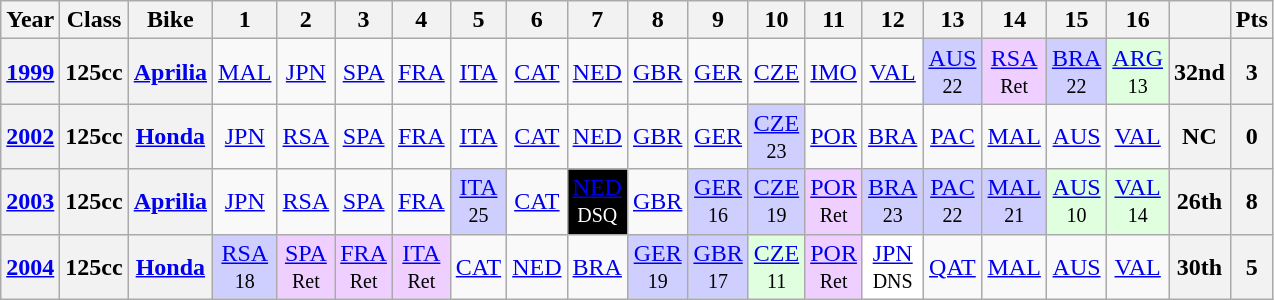<table class="wikitable" style="text-align:center">
<tr>
<th>Year</th>
<th>Class</th>
<th>Bike</th>
<th>1</th>
<th>2</th>
<th>3</th>
<th>4</th>
<th>5</th>
<th>6</th>
<th>7</th>
<th>8</th>
<th>9</th>
<th>10</th>
<th>11</th>
<th>12</th>
<th>13</th>
<th>14</th>
<th>15</th>
<th>16</th>
<th></th>
<th>Pts</th>
</tr>
<tr>
<th align="left"><a href='#'>1999</a></th>
<th align="left">125cc</th>
<th align="left"><a href='#'>Aprilia</a></th>
<td><a href='#'>MAL</a></td>
<td><a href='#'>JPN</a></td>
<td><a href='#'>SPA</a></td>
<td><a href='#'>FRA</a></td>
<td><a href='#'>ITA</a></td>
<td><a href='#'>CAT</a></td>
<td><a href='#'>NED</a></td>
<td><a href='#'>GBR</a></td>
<td><a href='#'>GER</a></td>
<td><a href='#'>CZE</a></td>
<td><a href='#'>IMO</a></td>
<td><a href='#'>VAL</a></td>
<td style="background:#cfcfff;"><a href='#'>AUS</a><br><small>22</small></td>
<td style="background:#EFCFFF;"><a href='#'>RSA</a><br><small>Ret</small></td>
<td style="background:#cfcfff;"><a href='#'>BRA</a><br><small>22</small></td>
<td style="background:#DFFFDF;"><a href='#'>ARG</a><br><small>13</small></td>
<th>32nd</th>
<th>3</th>
</tr>
<tr>
<th align="left"><a href='#'>2002</a></th>
<th align="left">125cc</th>
<th align="left"><a href='#'>Honda</a></th>
<td><a href='#'>JPN</a></td>
<td><a href='#'>RSA</a></td>
<td><a href='#'>SPA</a></td>
<td><a href='#'>FRA</a></td>
<td><a href='#'>ITA</a></td>
<td><a href='#'>CAT</a></td>
<td><a href='#'>NED</a></td>
<td><a href='#'>GBR</a></td>
<td><a href='#'>GER</a></td>
<td style="background:#cfcfff;"><a href='#'>CZE</a><br><small>23</small></td>
<td><a href='#'>POR</a></td>
<td><a href='#'>BRA</a></td>
<td><a href='#'>PAC</a></td>
<td><a href='#'>MAL</a></td>
<td><a href='#'>AUS</a></td>
<td><a href='#'>VAL</a></td>
<th>NC</th>
<th>0</th>
</tr>
<tr>
<th align="left"><a href='#'>2003</a></th>
<th align="left">125cc</th>
<th align="left"><a href='#'>Aprilia</a></th>
<td><a href='#'>JPN</a></td>
<td><a href='#'>RSA</a></td>
<td><a href='#'>SPA</a></td>
<td><a href='#'>FRA</a></td>
<td style="background:#cfcfff;"><a href='#'>ITA</a><br><small>25</small></td>
<td><a href='#'>CAT</a></td>
<td style="background:black; color:white;"><a href='#'><span>NED</span></a><br><small>DSQ</small></td>
<td><a href='#'>GBR</a></td>
<td style="background:#cfcfff;"><a href='#'>GER</a><br><small>16</small></td>
<td style="background:#cfcfff;"><a href='#'>CZE</a><br><small>19</small></td>
<td style="background:#EFCFFF;"><a href='#'>POR</a><br><small>Ret</small></td>
<td style="background:#cfcfff;"><a href='#'>BRA</a><br><small>23</small></td>
<td style="background:#cfcfff;"><a href='#'>PAC</a><br><small>22</small></td>
<td style="background:#cfcfff;"><a href='#'>MAL</a><br><small>21</small></td>
<td style="background:#DFFFDF;"><a href='#'>AUS</a><br><small>10</small></td>
<td style="background:#DFFFDF;"><a href='#'>VAL</a><br><small>14</small></td>
<th>26th</th>
<th>8</th>
</tr>
<tr>
<th align="left"><a href='#'>2004</a></th>
<th align="left">125cc</th>
<th align="left"><a href='#'>Honda</a></th>
<td style="background:#cfcfff;"><a href='#'>RSA</a><br><small>18</small></td>
<td style="background:#EFCFFF;"><a href='#'>SPA</a><br><small>Ret</small></td>
<td style="background:#EFCFFF;"><a href='#'>FRA</a><br><small>Ret</small></td>
<td style="background:#EFCFFF;"><a href='#'>ITA</a><br><small>Ret</small></td>
<td><a href='#'>CAT</a></td>
<td><a href='#'>NED</a></td>
<td><a href='#'>BRA</a></td>
<td style="background:#cfcfff;"><a href='#'>GER</a><br><small>19</small></td>
<td style="background:#cfcfff;"><a href='#'>GBR</a><br><small>17</small></td>
<td style="background:#DFFFDF;"><a href='#'>CZE</a><br><small>11</small></td>
<td style="background:#EFCFFF;"><a href='#'>POR</a><br><small>Ret</small></td>
<td style="background:#FFFFFF;"><a href='#'>JPN</a><br><small>DNS</small></td>
<td><a href='#'>QAT</a></td>
<td><a href='#'>MAL</a></td>
<td><a href='#'>AUS</a></td>
<td><a href='#'>VAL</a></td>
<th>30th</th>
<th>5</th>
</tr>
</table>
